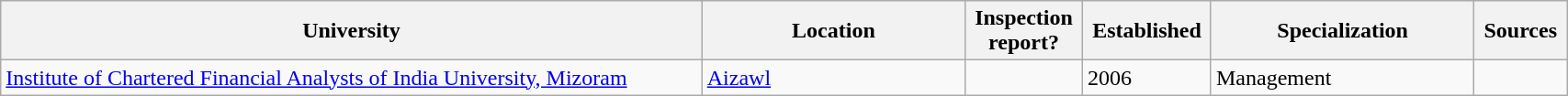<table class="wikitable sortable collapsible plainrowheaders" border="1" style="text-align:left; width:90%">
<tr>
<th scope="col" style="width: 40%;">University</th>
<th scope="col" style="width: 15%;">Location</th>
<th scope="col" style="width: 5%;">Inspection report?</th>
<th scope="col" style="width: 5%;">Established</th>
<th scope="col" style="width: 15%;">Specialization</th>
<th scope="col" style="width: 5%;" class="unsortable">Sources</th>
</tr>
<tr>
<td><a href='#'>Institute of Chartered Financial Analysts of India University, Mizoram</a></td>
<td><a href='#'>Aizawl</a></td>
<td></td>
<td>2006</td>
<td>Management</td>
<td></td>
</tr>
</table>
